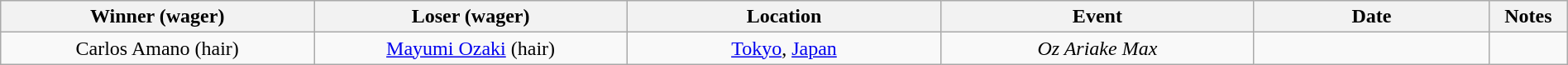<table class="wikitable" style="width:100%;">
<tr>
<th width=20%>Winner (wager)</th>
<th width=20%>Loser (wager)</th>
<th width=20%>Location</th>
<th width=20%>Event</th>
<th width=15%>Date</th>
<th width=5%>Notes</th>
</tr>
<tr style="text-align:center;">
<td>Carlos Amano (hair)</td>
<td><a href='#'>Mayumi Ozaki</a> (hair)</td>
<td><a href='#'>Tokyo</a>, <a href='#'>Japan</a></td>
<td><em>Oz Ariake Max</em></td>
<td></td>
<td></td>
</tr>
</table>
